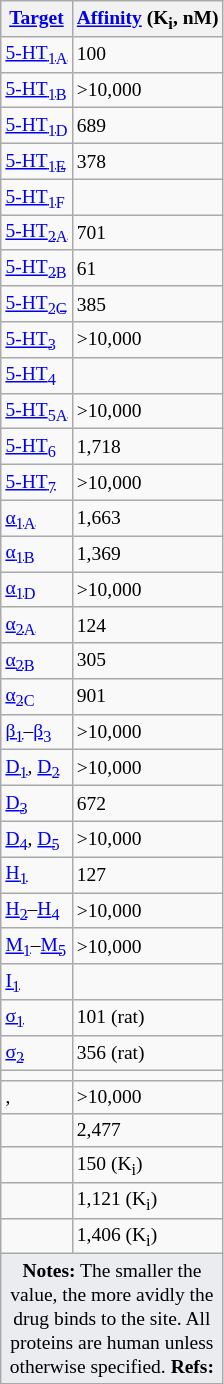<table class="wikitable floatleft" style="font-size:small;">
<tr>
<th><a href='#'>Target</a></th>
<th><a href='#'>Affinity</a> (K<sub>i</sub>, nM)</th>
</tr>
<tr>
<td><a href='#'>5-HT<sub>1A</sub></a></td>
<td>100</td>
</tr>
<tr>
<td><a href='#'>5-HT<sub>1B</sub></a></td>
<td>>10,000</td>
</tr>
<tr>
<td><a href='#'>5-HT<sub>1D</sub></a></td>
<td>689</td>
</tr>
<tr>
<td><a href='#'>5-HT<sub>1E</sub></a></td>
<td>378</td>
</tr>
<tr>
<td><a href='#'>5-HT<sub>1F</sub></a></td>
<td></td>
</tr>
<tr>
<td><a href='#'>5-HT<sub>2A</sub></a></td>
<td>701</td>
</tr>
<tr>
<td><a href='#'>5-HT<sub>2B</sub></a></td>
<td>61</td>
</tr>
<tr>
<td><a href='#'>5-HT<sub>2C</sub></a></td>
<td>385</td>
</tr>
<tr>
<td><a href='#'>5-HT<sub>3</sub></a></td>
<td>>10,000</td>
</tr>
<tr>
<td><a href='#'>5-HT<sub>4</sub></a></td>
<td></td>
</tr>
<tr>
<td><a href='#'>5-HT<sub>5A</sub></a></td>
<td>>10,000</td>
</tr>
<tr>
<td><a href='#'>5-HT<sub>6</sub></a></td>
<td>1,718</td>
</tr>
<tr>
<td><a href='#'>5-HT<sub>7</sub></a></td>
<td>>10,000</td>
</tr>
<tr>
<td><a href='#'>α<sub>1A</sub></a></td>
<td>1,663</td>
</tr>
<tr>
<td><a href='#'>α<sub>1B</sub></a></td>
<td>1,369</td>
</tr>
<tr>
<td><a href='#'>α<sub>1D</sub></a></td>
<td>>10,000</td>
</tr>
<tr>
<td><a href='#'>α<sub>2A</sub></a></td>
<td>124</td>
</tr>
<tr>
<td><a href='#'>α<sub>2B</sub></a></td>
<td>305</td>
</tr>
<tr>
<td><a href='#'>α<sub>2C</sub></a></td>
<td>901</td>
</tr>
<tr>
<td><a href='#'>β<sub>1</sub></a>–<a href='#'>β<sub>3</sub></a></td>
<td>>10,000</td>
</tr>
<tr>
<td><a href='#'>D<sub>1</sub></a>, <a href='#'>D<sub>2</sub></a></td>
<td>>10,000</td>
</tr>
<tr>
<td><a href='#'>D<sub>3</sub></a></td>
<td>672</td>
</tr>
<tr>
<td><a href='#'>D<sub>4</sub></a>, <a href='#'>D<sub>5</sub></a></td>
<td>>10,000</td>
</tr>
<tr>
<td><a href='#'>H<sub>1</sub></a></td>
<td>127</td>
</tr>
<tr>
<td><a href='#'>H<sub>2</sub></a>–<a href='#'>H<sub>4</sub></a></td>
<td>>10,000</td>
</tr>
<tr>
<td><a href='#'>M<sub>1</sub></a>–<a href='#'>M<sub>5</sub></a></td>
<td>>10,000</td>
</tr>
<tr>
<td><a href='#'>I<sub>1</sub></a></td>
<td></td>
</tr>
<tr>
<td><a href='#'>σ<sub>1</sub></a></td>
<td>101 (rat)</td>
</tr>
<tr>
<td><a href='#'>σ<sub>2</sub></a></td>
<td>356 (rat)</td>
</tr>
<tr>
<td></td>
<td></td>
</tr>
<tr>
<td>, </td>
<td>>10,000</td>
</tr>
<tr>
<td></td>
<td>2,477</td>
</tr>
<tr>
<td></td>
<td>150 (K<sub>i</sub>)</td>
</tr>
<tr>
<td></td>
<td>1,121 (K<sub>i</sub>)</td>
</tr>
<tr>
<td></td>
<td>1,406 (K<sub>i</sub>)</td>
</tr>
<tr class="sortbottom">
<td colspan="2" style="width: 1px; background-color:#eaecf0; text-align: center;"><strong>Notes:</strong> The smaller the value, the more avidly the drug binds to the site. All proteins are human unless otherwise specified. <strong>Refs:</strong> </td>
</tr>
</table>
